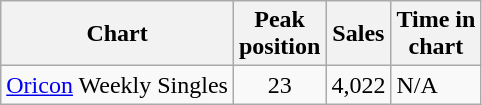<table class="wikitable">
<tr>
<th>Chart</th>
<th>Peak<br>position</th>
<th>Sales</th>
<th>Time in<br>chart</th>
</tr>
<tr>
<td><a href='#'>Oricon</a> Weekly Singles</td>
<td style="text-align:center;">23</td>
<td>4,022</td>
<td>N/A</td>
</tr>
</table>
